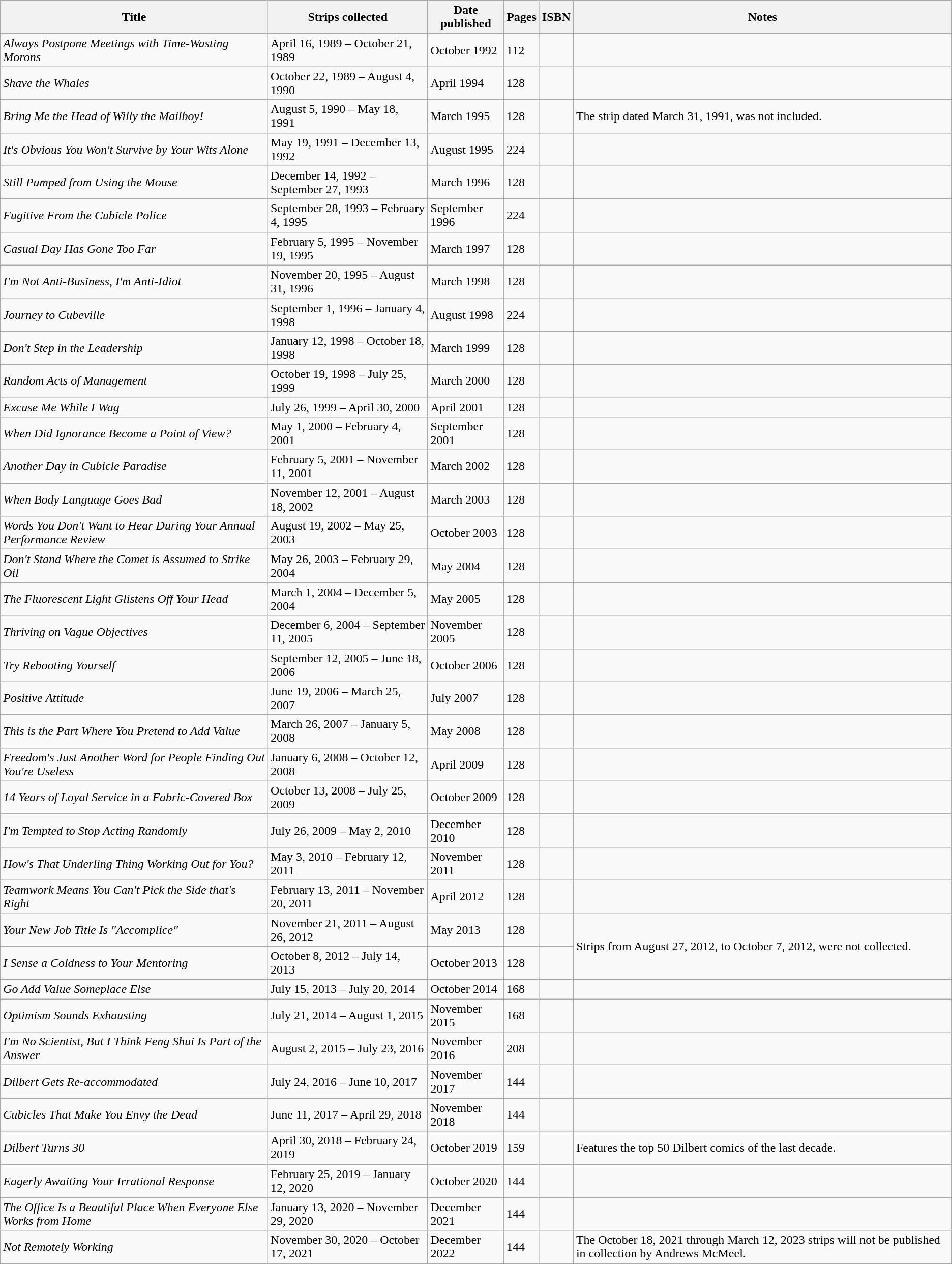<table class="wikitable">
<tr>
<th>Title</th>
<th>Strips collected</th>
<th>Date published</th>
<th>Pages</th>
<th>ISBN</th>
<th>Notes</th>
</tr>
<tr>
<td><em>Always Postpone Meetings with Time-Wasting Morons</em></td>
<td>April 16, 1989 – October 21, 1989</td>
<td>October 1992</td>
<td>112</td>
<td></td>
<td></td>
</tr>
<tr>
<td><em>Shave the Whales</em></td>
<td>October 22, 1989 – August 4, 1990</td>
<td>April 1994</td>
<td>128</td>
<td></td>
<td></td>
</tr>
<tr>
<td><em>Bring Me the Head of Willy the Mailboy!</em></td>
<td>August 5, 1990 – May 18, 1991</td>
<td>March 1995</td>
<td>128</td>
<td></td>
<td>The strip dated March 31, 1991, was not included.</td>
</tr>
<tr>
<td><em>It's Obvious You Won't Survive by Your Wits Alone</em></td>
<td>May 19, 1991 – December 13, 1992</td>
<td>August 1995</td>
<td>224</td>
<td></td>
<td></td>
</tr>
<tr>
<td><em>Still Pumped from Using the Mouse</em></td>
<td>December 14, 1992 – September 27, 1993</td>
<td>March 1996</td>
<td>128</td>
<td></td>
<td></td>
</tr>
<tr>
<td><em>Fugitive From the Cubicle Police</em></td>
<td>September 28, 1993 – February 4, 1995</td>
<td>September 1996</td>
<td>224</td>
<td></td>
<td></td>
</tr>
<tr>
<td><em>Casual Day Has Gone Too Far</em></td>
<td>February 5, 1995 – November 19, 1995</td>
<td>March 1997</td>
<td>128</td>
<td></td>
<td></td>
</tr>
<tr>
<td><em>I'm Not Anti-Business, I'm Anti-Idiot</em></td>
<td>November 20, 1995 – August 31, 1996</td>
<td>March 1998</td>
<td>128</td>
<td></td>
<td></td>
</tr>
<tr>
<td><em>Journey to Cubeville</em></td>
<td>September 1, 1996 – January 4, 1998</td>
<td>August 1998</td>
<td>224</td>
<td></td>
<td></td>
</tr>
<tr>
<td><em>Don't Step in the Leadership</em></td>
<td>January 12, 1998 – October 18, 1998</td>
<td>March 1999</td>
<td>128</td>
<td></td>
<td></td>
</tr>
<tr>
<td><em>Random Acts of Management</em></td>
<td>October 19, 1998 – July 25, 1999</td>
<td>March 2000</td>
<td>128</td>
<td></td>
<td></td>
</tr>
<tr>
<td><em>Excuse Me While I Wag</em></td>
<td>July 26, 1999 – April 30, 2000</td>
<td>April 2001</td>
<td>128</td>
<td></td>
<td></td>
</tr>
<tr>
<td><em>When Did Ignorance Become a Point of View?</em></td>
<td>May 1, 2000 – February 4, 2001</td>
<td>September 2001</td>
<td>128</td>
<td></td>
<td></td>
</tr>
<tr>
<td><em>Another Day in Cubicle Paradise</em></td>
<td>February 5, 2001 – November 11, 2001</td>
<td>March 2002</td>
<td>128</td>
<td></td>
<td></td>
</tr>
<tr>
<td><em>When Body Language Goes Bad</em></td>
<td>November 12, 2001 – August 18, 2002</td>
<td>March 2003</td>
<td>128</td>
<td></td>
<td></td>
</tr>
<tr>
<td><em>Words You Don't Want to Hear During Your Annual Performance Review</em></td>
<td>August 19, 2002 – May 25, 2003</td>
<td>October 2003</td>
<td>128</td>
<td></td>
<td></td>
</tr>
<tr>
<td><em>Don't Stand Where the Comet is Assumed to Strike Oil</em></td>
<td>May 26, 2003 – February 29, 2004</td>
<td>May 2004</td>
<td>128</td>
<td></td>
<td></td>
</tr>
<tr>
<td><em>The Fluorescent Light Glistens Off Your Head</em></td>
<td>March 1, 2004 – December 5, 2004</td>
<td>May 2005</td>
<td>128</td>
<td></td>
<td></td>
</tr>
<tr>
<td><em>Thriving on Vague Objectives</em></td>
<td>December 6, 2004 – September 11, 2005</td>
<td>November 2005</td>
<td>128</td>
<td></td>
<td></td>
</tr>
<tr>
<td><em>Try Rebooting Yourself</em></td>
<td>September 12, 2005 – June 18, 2006</td>
<td>October 2006</td>
<td>128</td>
<td></td>
<td></td>
</tr>
<tr>
<td><em>Positive Attitude</em></td>
<td>June 19, 2006 – March 25, 2007</td>
<td>July 2007</td>
<td>128</td>
<td></td>
<td></td>
</tr>
<tr>
<td><em>This is the Part Where You Pretend to Add Value</em></td>
<td>March 26, 2007 – January 5, 2008</td>
<td>May 2008</td>
<td>128</td>
<td></td>
<td></td>
</tr>
<tr>
<td><em>Freedom's Just Another Word for People Finding Out You're Useless</em></td>
<td>January 6, 2008 – October 12, 2008</td>
<td>April 2009</td>
<td>128</td>
<td></td>
<td></td>
</tr>
<tr>
<td><em>14 Years of Loyal Service in a Fabric-Covered Box</em></td>
<td>October 13, 2008 – July 25, 2009</td>
<td>October 2009</td>
<td>128</td>
<td></td>
<td></td>
</tr>
<tr>
<td><em>I'm Tempted to Stop Acting Randomly</em></td>
<td>July 26, 2009 – May 2, 2010</td>
<td>December 2010</td>
<td>128</td>
<td></td>
<td></td>
</tr>
<tr>
<td><em>How's That Underling Thing Working Out for You?</em></td>
<td>May 3, 2010 – February 12, 2011</td>
<td>November 2011</td>
<td>128</td>
<td></td>
<td></td>
</tr>
<tr>
<td><em>Teamwork Means You Can't Pick the Side that's Right</em></td>
<td>February 13, 2011 – November 20, 2011</td>
<td>April 2012</td>
<td>128</td>
<td></td>
<td></td>
</tr>
<tr>
<td><em>Your New Job Title Is "Accomplice"</em></td>
<td>November 21, 2011 – August 26, 2012</td>
<td>May 2013</td>
<td>128</td>
<td></td>
<td rowspan=2>Strips from August 27, 2012, to October 7, 2012, were not collected.</td>
</tr>
<tr>
<td><em>I Sense a Coldness to Your Mentoring</em></td>
<td>October 8, 2012 – July 14, 2013</td>
<td>October 2013</td>
<td>128</td>
<td></td>
</tr>
<tr>
<td><em>Go Add Value Someplace Else</em></td>
<td>July 15, 2013 – July 20, 2014</td>
<td>October 2014</td>
<td>168</td>
<td></td>
<td></td>
</tr>
<tr>
<td><em>Optimism Sounds Exhausting</em></td>
<td>July 21, 2014 – August 1, 2015</td>
<td>November 2015</td>
<td>168</td>
<td></td>
<td></td>
</tr>
<tr>
<td><em>I'm No Scientist, But I Think Feng Shui Is Part of the Answer</em></td>
<td>August 2, 2015 – July 23, 2016</td>
<td>November 2016</td>
<td>208</td>
<td></td>
<td></td>
</tr>
<tr>
<td><em>Dilbert Gets Re-accommodated</em></td>
<td>July 24, 2016 – June 10, 2017</td>
<td>November 2017</td>
<td>144</td>
<td></td>
<td></td>
</tr>
<tr>
<td><em>Cubicles That Make You Envy the Dead</em></td>
<td>June 11, 2017 – April 29, 2018</td>
<td>November 2018</td>
<td>144</td>
<td></td>
<td></td>
</tr>
<tr>
<td><em>Dilbert Turns 30</em></td>
<td>April 30, 2018 – February 24, 2019</td>
<td>October 2019</td>
<td>159</td>
<td></td>
<td>Features the top 50 Dilbert comics of the last decade.</td>
</tr>
<tr>
<td><em>Eagerly Awaiting Your Irrational Response</em></td>
<td>February 25, 2019 – January 12, 2020</td>
<td>October 2020</td>
<td>144</td>
<td></td>
<td></td>
</tr>
<tr>
<td><em>The Office Is a Beautiful Place When Everyone Else Works from Home</em></td>
<td>January 13, 2020 – November 29, 2020</td>
<td>December 2021</td>
<td>144</td>
<td></td>
<td></td>
</tr>
<tr>
<td><em>Not Remotely Working</em></td>
<td>November 30, 2020 – October 17, 2021</td>
<td>December 2022</td>
<td>144</td>
<td></td>
<td>The October 18, 2021 through March 12, 2023 strips will not be published in collection by Andrews McMeel.</td>
</tr>
</table>
